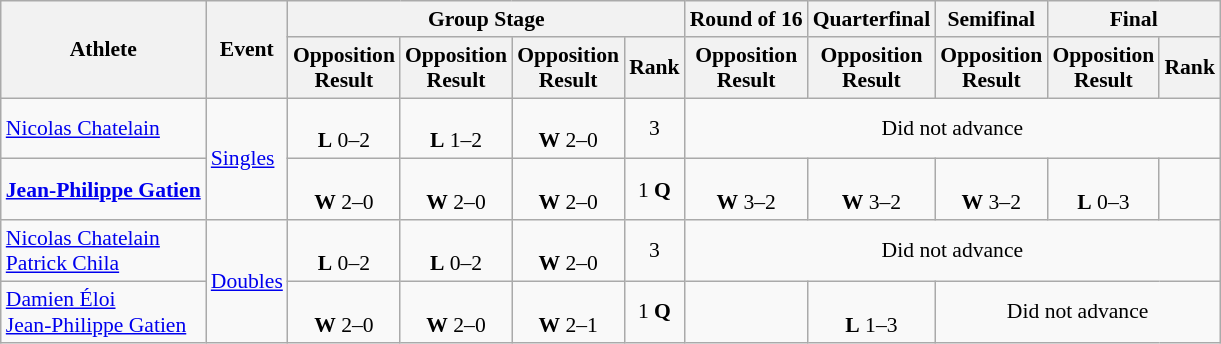<table class=wikitable style="font-size:90%">
<tr>
<th rowspan="2">Athlete</th>
<th rowspan="2">Event</th>
<th colspan="4">Group Stage</th>
<th>Round of 16</th>
<th>Quarterfinal</th>
<th>Semifinal</th>
<th colspan=2>Final</th>
</tr>
<tr>
<th>Opposition<br>Result</th>
<th>Opposition<br>Result</th>
<th>Opposition<br>Result</th>
<th>Rank</th>
<th>Opposition<br>Result</th>
<th>Opposition<br>Result</th>
<th>Opposition<br>Result</th>
<th>Opposition<br>Result</th>
<th>Rank</th>
</tr>
<tr align=center>
<td align=left><a href='#'>Nicolas Chatelain</a></td>
<td align=left rowspan=2><a href='#'>Singles</a></td>
<td><br><strong>L</strong> 0–2</td>
<td><br><strong>L</strong> 1–2</td>
<td><br><strong>W</strong> 2–0</td>
<td>3</td>
<td colspan=5>Did not advance</td>
</tr>
<tr align=center>
<td align=left><strong><a href='#'>Jean-Philippe Gatien</a></strong></td>
<td><br><strong>W</strong> 2–0</td>
<td><br><strong>W</strong> 2–0</td>
<td><br><strong>W</strong> 2–0</td>
<td>1 <strong>Q</strong></td>
<td><br><strong>W</strong> 3–2</td>
<td><br><strong>W</strong> 3–2</td>
<td><br><strong>W</strong> 3–2</td>
<td><br><strong>L</strong> 0–3</td>
<td></td>
</tr>
<tr align=center>
<td align=left><a href='#'>Nicolas Chatelain</a><br><a href='#'>Patrick Chila</a></td>
<td align=left rowspan=2><a href='#'>Doubles</a></td>
<td><br><strong>L</strong> 0–2</td>
<td><br><strong>L</strong> 0–2</td>
<td><br><strong>W</strong> 2–0</td>
<td>3</td>
<td colspan=5>Did not advance</td>
</tr>
<tr align=center>
<td align=left><a href='#'>Damien Éloi</a><br><a href='#'>Jean-Philippe Gatien</a></td>
<td><br><strong>W</strong> 2–0</td>
<td><br><strong>W</strong> 2–0</td>
<td><br><strong>W</strong> 2–1</td>
<td>1 <strong>Q</strong></td>
<td></td>
<td><br><strong>L</strong> 1–3</td>
<td colspan=3>Did not advance</td>
</tr>
</table>
